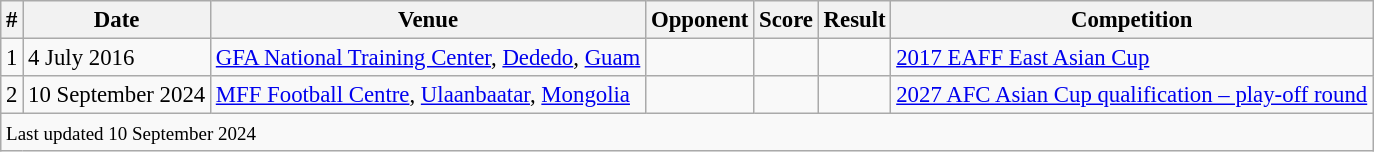<table class="wikitable" style="font-size:95%">
<tr>
<th>#</th>
<th>Date</th>
<th>Venue</th>
<th>Opponent</th>
<th>Score</th>
<th>Result</th>
<th>Competition</th>
</tr>
<tr>
<td>1</td>
<td>4 July 2016</td>
<td><a href='#'>GFA National Training Center</a>, <a href='#'>Dededo</a>, <a href='#'>Guam</a></td>
<td></td>
<td></td>
<td></td>
<td><a href='#'>2017 EAFF East Asian Cup</a></td>
</tr>
<tr>
<td>2</td>
<td>10 September 2024</td>
<td><a href='#'>MFF Football Centre</a>, <a href='#'>Ulaanbaatar</a>, <a href='#'>Mongolia</a></td>
<td></td>
<td></td>
<td></td>
<td><a href='#'>2027 AFC Asian Cup qualification – play-off round</a></td>
</tr>
<tr>
<td colspan="7"><small>Last updated 10 September 2024</small></td>
</tr>
</table>
